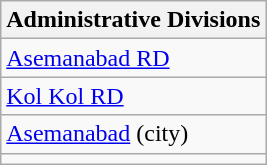<table class="wikitable">
<tr>
<th>Administrative Divisions</th>
</tr>
<tr>
<td><a href='#'>Asemanabad RD</a></td>
</tr>
<tr>
<td><a href='#'>Kol Kol RD</a></td>
</tr>
<tr>
<td><a href='#'>Asemanabad</a> (city)</td>
</tr>
<tr>
<td colspan=1></td>
</tr>
</table>
